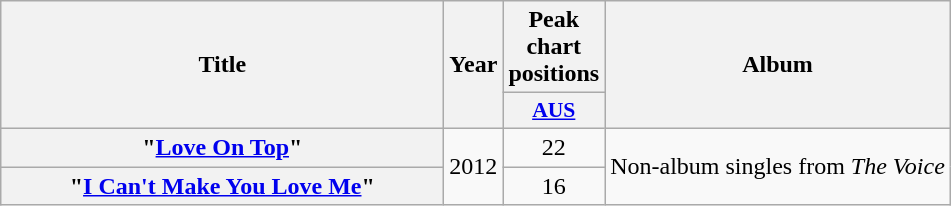<table class="wikitable plainrowheaders" style="text-align:center;">
<tr>
<th scope="col" rowspan="2" style="width:18em;">Title</th>
<th scope="col" rowspan="2">Year</th>
<th scope="col" colspan="1">Peak chart positions</th>
<th scope="col" rowspan="2">Album</th>
</tr>
<tr>
<th scope="col" style="width:3em;font-size:90%;"><a href='#'>AUS</a><br></th>
</tr>
<tr>
<th scope="row">"<a href='#'>Love On Top</a>"</th>
<td rowspan="2">2012</td>
<td style="text-align:center;">22</td>
<td rowspan="2">Non-album singles from <em>The Voice</em></td>
</tr>
<tr>
<th scope="row">"<a href='#'>I Can't Make You Love Me</a>"</th>
<td style="text-align:center;">16</td>
</tr>
</table>
